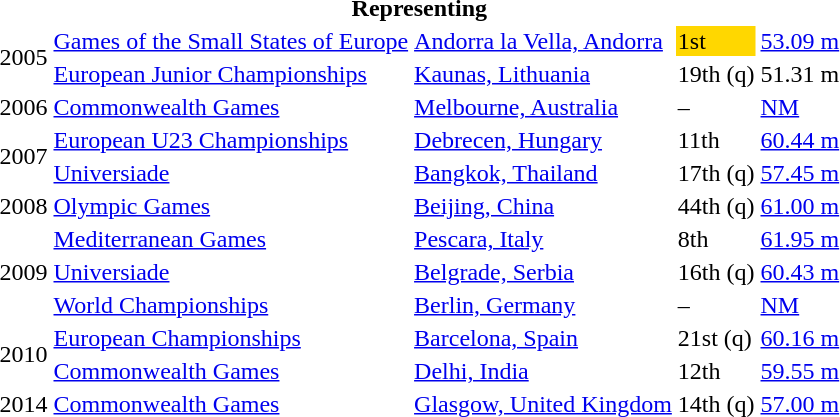<table>
<tr>
<th colspan="5">Representing </th>
</tr>
<tr>
<td rowspan=2>2005</td>
<td><a href='#'>Games of the Small States of Europe</a></td>
<td><a href='#'>Andorra la Vella, Andorra</a></td>
<td bgcolor=gold>1st</td>
<td><a href='#'>53.09 m</a></td>
</tr>
<tr>
<td><a href='#'>European Junior Championships</a></td>
<td><a href='#'>Kaunas, Lithuania</a></td>
<td>19th (q)</td>
<td>51.31 m</td>
</tr>
<tr>
<td>2006</td>
<td><a href='#'>Commonwealth Games</a></td>
<td><a href='#'>Melbourne, Australia</a></td>
<td>–</td>
<td><a href='#'>NM</a></td>
</tr>
<tr>
<td rowspan=2>2007</td>
<td><a href='#'>European U23 Championships</a></td>
<td><a href='#'>Debrecen, Hungary</a></td>
<td>11th</td>
<td><a href='#'>60.44 m</a></td>
</tr>
<tr>
<td><a href='#'>Universiade</a></td>
<td><a href='#'>Bangkok, Thailand</a></td>
<td>17th (q)</td>
<td><a href='#'>57.45 m</a></td>
</tr>
<tr>
<td>2008</td>
<td><a href='#'>Olympic Games</a></td>
<td><a href='#'>Beijing, China</a></td>
<td>44th (q)</td>
<td><a href='#'>61.00 m</a></td>
</tr>
<tr>
<td rowspan=3>2009</td>
<td><a href='#'>Mediterranean Games</a></td>
<td><a href='#'>Pescara, Italy</a></td>
<td>8th</td>
<td><a href='#'>61.95 m</a></td>
</tr>
<tr>
<td><a href='#'>Universiade</a></td>
<td><a href='#'>Belgrade, Serbia</a></td>
<td>16th (q)</td>
<td><a href='#'>60.43 m</a></td>
</tr>
<tr>
<td><a href='#'>World Championships</a></td>
<td><a href='#'>Berlin, Germany</a></td>
<td>–</td>
<td><a href='#'>NM</a></td>
</tr>
<tr>
<td rowspan=2>2010</td>
<td><a href='#'>European Championships</a></td>
<td><a href='#'>Barcelona, Spain</a></td>
<td>21st (q)</td>
<td><a href='#'>60.16 m</a></td>
</tr>
<tr>
<td><a href='#'>Commonwealth Games</a></td>
<td><a href='#'>Delhi, India</a></td>
<td>12th</td>
<td><a href='#'>59.55 m</a></td>
</tr>
<tr>
<td>2014</td>
<td><a href='#'>Commonwealth Games</a></td>
<td><a href='#'>Glasgow, United Kingdom</a></td>
<td>14th (q)</td>
<td><a href='#'>57.00 m</a></td>
</tr>
</table>
